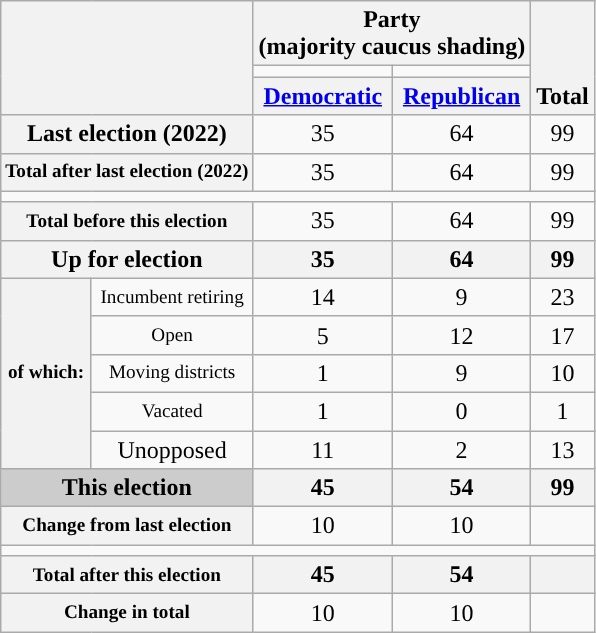<table class=wikitable style="text-align:center">
<tr style="vertical-align:bottom;">
<th rowspan=3 colspan=2></th>
<th colspan=2>Party<div>(majority caucus shading)</div></th>
<th rowspan=3>Total</th>
</tr>
<tr style="height:5px">
<td style="background-color:"></td>
<td style="background-color:"></td>
</tr>
<tr>
<th><a href='#'>Democratic</a></th>
<th><a href='#'>Republican</a></th>
</tr>
<tr>
<th nowrap colspan=2>Last election (2022)</th>
<td>35</td>
<td>64</td>
<td>99</td>
</tr>
<tr>
<th nowrap style="font-size:80%" colspan=2>Total after last election (2022)</th>
<td>35</td>
<td>64</td>
<td>99</td>
</tr>
<tr>
<td colspan=5></td>
</tr>
<tr>
<th nowrap style="font-size:80%" colspan=2>Total before this election</th>
<td>35</td>
<td>64</td>
<td>99</td>
</tr>
<tr>
<th colspan=2>Up for election</th>
<th>35</th>
<th>64</th>
<th>99</th>
</tr>
<tr>
<th rowspan="5" style="font-size:80%">of which:</th>
<td nowrap style="font-size:80%">Incumbent retiring</td>
<td>14</td>
<td>9</td>
<td>23</td>
</tr>
<tr>
<td nowrap style="font-size:80%">Open</td>
<td>5</td>
<td>12</td>
<td>17</td>
</tr>
<tr>
<td nowrap style="font-size:80%">Moving districts</td>
<td>1</td>
<td>9</td>
<td>10</td>
</tr>
<tr>
<td nowrap style="font-size:80%">Vacated</td>
<td>1</td>
<td>0</td>
<td>1</td>
</tr>
<tr>
<td>Unopposed</td>
<td>11</td>
<td>2</td>
<td>13</td>
</tr>
<tr>
<th nowrap style="background:#ccc" colspan=2>This election</th>
<th>45</th>
<th>54</th>
<th>99</th>
</tr>
<tr>
<th nowrap style="font-size:80%"  colspan=2>Change from last election</th>
<td>10</td>
<td>10</td>
<td></td>
</tr>
<tr>
<td colspan=5></td>
</tr>
<tr>
<th nowrap style="font-size:80%" colspan=2>Total after this election</th>
<th>45</th>
<th>54</th>
<th></th>
</tr>
<tr>
<th nowrap style="font-size:80%"  colspan=2>Change in total</th>
<td>10</td>
<td>10</td>
</tr>
</table>
